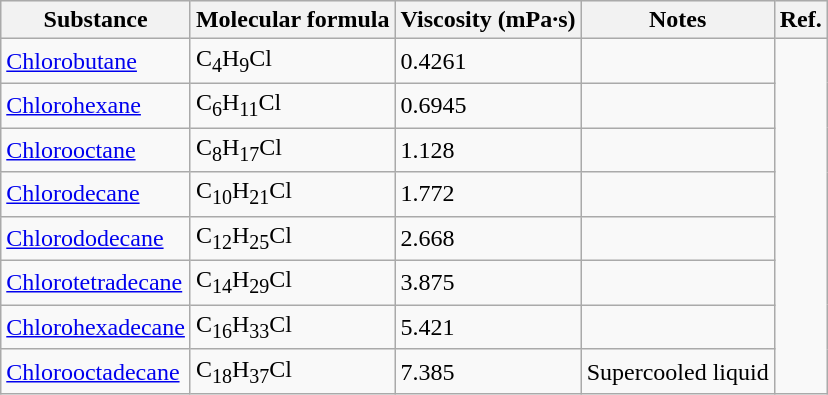<table class="wikitable sortable">
<tr style="background:#efefef;">
<th>Substance</th>
<th>Molecular formula</th>
<th>Viscosity (mPa·s)</th>
<th>Notes</th>
<th>Ref.</th>
</tr>
<tr>
<td><a href='#'>Chlorobutane</a></td>
<td>C<sub>4</sub>H<sub>9</sub>Cl</td>
<td>0.4261</td>
<td></td>
<td rowspan=8></td>
</tr>
<tr>
<td><a href='#'>Chlorohexane</a></td>
<td>C<sub>6</sub>H<sub>11</sub>Cl</td>
<td>0.6945</td>
<td></td>
</tr>
<tr>
<td><a href='#'>Chlorooctane</a></td>
<td>C<sub>8</sub>H<sub>17</sub>Cl</td>
<td>1.128</td>
<td></td>
</tr>
<tr>
<td><a href='#'>Chlorodecane</a></td>
<td>C<sub>10</sub>H<sub>21</sub>Cl</td>
<td>1.772</td>
<td></td>
</tr>
<tr>
<td><a href='#'>Chlorododecane</a></td>
<td>C<sub>12</sub>H<sub>25</sub>Cl</td>
<td>2.668</td>
<td></td>
</tr>
<tr>
<td><a href='#'>Chlorotetradecane</a></td>
<td>C<sub>14</sub>H<sub>29</sub>Cl</td>
<td>3.875</td>
<td></td>
</tr>
<tr>
<td><a href='#'>Chlorohexadecane</a></td>
<td>C<sub>16</sub>H<sub>33</sub>Cl</td>
<td>5.421</td>
<td></td>
</tr>
<tr>
<td><a href='#'>Chlorooctadecane</a></td>
<td>C<sub>18</sub>H<sub>37</sub>Cl</td>
<td>7.385</td>
<td>Supercooled liquid</td>
</tr>
</table>
